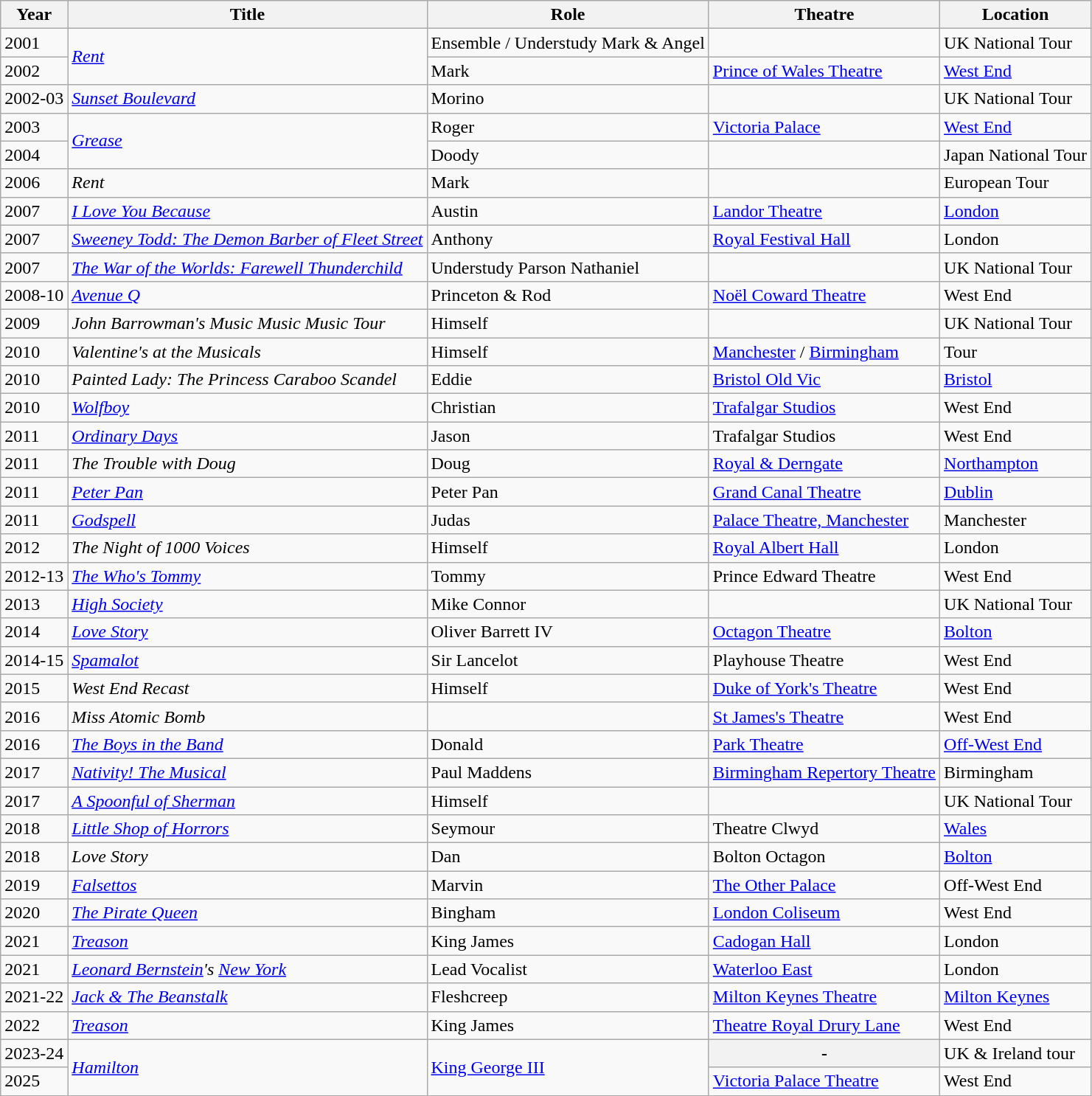<table class="wikitable">
<tr>
<th>Year</th>
<th>Title</th>
<th>Role</th>
<th>Theatre</th>
<th>Location</th>
</tr>
<tr>
<td>2001</td>
<td rowspan="2"><em><a href='#'>Rent</a></em></td>
<td>Ensemble / Understudy Mark & Angel</td>
<td></td>
<td>UK National Tour</td>
</tr>
<tr>
<td>2002</td>
<td>Mark</td>
<td><a href='#'>Prince of Wales Theatre</a></td>
<td><a href='#'>West End</a></td>
</tr>
<tr>
<td>2002-03</td>
<td><em><a href='#'>Sunset Boulevard</a></em></td>
<td>Morino</td>
<td></td>
<td>UK National Tour</td>
</tr>
<tr>
<td>2003</td>
<td rowspan="2"><em><a href='#'>Grease</a></em></td>
<td>Roger</td>
<td><a href='#'>Victoria Palace</a></td>
<td><a href='#'>West End</a></td>
</tr>
<tr>
<td>2004</td>
<td>Doody</td>
<td></td>
<td>Japan National Tour</td>
</tr>
<tr>
<td>2006</td>
<td><em>Rent</em></td>
<td>Mark</td>
<td></td>
<td>European Tour</td>
</tr>
<tr>
<td>2007</td>
<td><em><a href='#'>I Love You Because</a></em></td>
<td>Austin</td>
<td><a href='#'>Landor Theatre</a></td>
<td><a href='#'>London</a></td>
</tr>
<tr>
<td>2007</td>
<td><em><a href='#'>Sweeney Todd: The Demon Barber of Fleet Street</a></em></td>
<td>Anthony</td>
<td><a href='#'>Royal Festival Hall</a></td>
<td>London</td>
</tr>
<tr>
<td>2007</td>
<td><em><a href='#'>The War of the Worlds: Farewell Thunderchild</a></em></td>
<td>Understudy Parson Nathaniel</td>
<td></td>
<td>UK National Tour</td>
</tr>
<tr>
<td>2008-10</td>
<td><em><a href='#'>Avenue Q</a></em></td>
<td>Princeton & Rod</td>
<td><a href='#'>Noël Coward Theatre</a></td>
<td>West End</td>
</tr>
<tr>
<td>2009</td>
<td><em>John Barrowman's Music Music Music Tour</em></td>
<td>Himself</td>
<td></td>
<td>UK National Tour</td>
</tr>
<tr>
<td>2010</td>
<td><em>Valentine's at the Musicals</em></td>
<td>Himself</td>
<td><a href='#'>Manchester</a> / <a href='#'>Birmingham</a></td>
<td>Tour</td>
</tr>
<tr>
<td>2010</td>
<td><em>Painted Lady: The Princess Caraboo Scandel</em></td>
<td>Eddie</td>
<td><a href='#'>Bristol Old Vic</a></td>
<td><a href='#'>Bristol</a></td>
</tr>
<tr>
<td>2010</td>
<td><em><a href='#'>Wolfboy</a></em></td>
<td>Christian</td>
<td><a href='#'>Trafalgar Studios</a></td>
<td>West End</td>
</tr>
<tr>
<td>2011</td>
<td><em><a href='#'>Ordinary Days</a></em></td>
<td>Jason</td>
<td>Trafalgar Studios</td>
<td>West End</td>
</tr>
<tr>
<td>2011</td>
<td><em>The Trouble with Doug</em></td>
<td>Doug</td>
<td><a href='#'>Royal & Derngate</a></td>
<td><a href='#'>Northampton</a></td>
</tr>
<tr>
<td>2011</td>
<td><em><a href='#'>Peter Pan</a></em></td>
<td>Peter Pan</td>
<td><a href='#'>Grand Canal Theatre</a></td>
<td><a href='#'>Dublin</a></td>
</tr>
<tr>
<td>2011</td>
<td><em><a href='#'>Godspell</a></em></td>
<td>Judas</td>
<td><a href='#'>Palace Theatre, Manchester</a></td>
<td>Manchester</td>
</tr>
<tr>
<td>2012</td>
<td><em>The Night of 1000 Voices</em></td>
<td>Himself</td>
<td><a href='#'>Royal Albert Hall</a></td>
<td>London</td>
</tr>
<tr>
<td>2012-13</td>
<td><em><a href='#'>The Who's Tommy</a></em></td>
<td>Tommy</td>
<td>Prince Edward Theatre</td>
<td>West End</td>
</tr>
<tr>
<td>2013</td>
<td><em><a href='#'>High Society</a></em></td>
<td>Mike Connor</td>
<td></td>
<td>UK National Tour</td>
</tr>
<tr>
<td>2014</td>
<td><em><a href='#'>Love Story</a></em></td>
<td>Oliver Barrett IV</td>
<td><a href='#'>Octagon Theatre</a></td>
<td><a href='#'>Bolton</a></td>
</tr>
<tr>
<td>2014-15</td>
<td><em><a href='#'>Spamalot</a></em></td>
<td>Sir Lancelot</td>
<td>Playhouse Theatre</td>
<td>West End</td>
</tr>
<tr>
<td>2015</td>
<td><em>West End Recast</em></td>
<td>Himself</td>
<td><a href='#'>Duke of York's Theatre</a></td>
<td>West End</td>
</tr>
<tr>
<td>2016</td>
<td><em>Miss Atomic Bomb</em></td>
<td></td>
<td><a href='#'>St James's Theatre</a></td>
<td>West End</td>
</tr>
<tr>
<td>2016</td>
<td><em><a href='#'>The Boys in the Band</a></em></td>
<td>Donald</td>
<td><a href='#'>Park Theatre</a></td>
<td><a href='#'>Off-West End</a></td>
</tr>
<tr>
<td>2017</td>
<td><em><a href='#'>Nativity! The Musical</a></em></td>
<td>Paul Maddens</td>
<td><a href='#'>Birmingham Repertory Theatre</a></td>
<td>Birmingham</td>
</tr>
<tr>
<td>2017</td>
<td><em><a href='#'>A Spoonful of Sherman</a></em></td>
<td>Himself</td>
<td></td>
<td>UK National Tour</td>
</tr>
<tr>
<td>2018</td>
<td><em><a href='#'>Little Shop of Horrors</a></em></td>
<td>Seymour</td>
<td>Theatre Clwyd</td>
<td><a href='#'>Wales</a></td>
</tr>
<tr>
<td>2018</td>
<td><em>Love Story</em></td>
<td>Dan</td>
<td>Bolton Octagon</td>
<td><a href='#'>Bolton</a></td>
</tr>
<tr>
<td>2019</td>
<td><em><a href='#'>Falsettos</a></em></td>
<td>Marvin</td>
<td><a href='#'>The Other Palace</a></td>
<td>Off-West End</td>
</tr>
<tr>
<td>2020</td>
<td><em><a href='#'>The Pirate Queen</a></em></td>
<td>Bingham</td>
<td><a href='#'>London Coliseum</a></td>
<td>West End</td>
</tr>
<tr>
<td>2021</td>
<td><em><a href='#'>Treason</a></em></td>
<td>King James</td>
<td><a href='#'>Cadogan Hall</a></td>
<td>London</td>
</tr>
<tr>
<td>2021</td>
<td><em><a href='#'>Leonard Bernstein</a>'s <a href='#'>New York</a></em></td>
<td>Lead Vocalist</td>
<td><a href='#'>Waterloo East</a></td>
<td>London</td>
</tr>
<tr>
<td>2021-22</td>
<td><em><a href='#'>Jack & The Beanstalk</a></em></td>
<td>Fleshcreep</td>
<td><a href='#'>Milton Keynes Theatre</a></td>
<td><a href='#'>Milton Keynes</a></td>
</tr>
<tr>
<td>2022</td>
<td><em><a href='#'>Treason</a></em></td>
<td>King James</td>
<td><a href='#'>Theatre Royal Drury Lane</a></td>
<td>West End</td>
</tr>
<tr>
<td>2023-24</td>
<td rowspan=2><em><a href='#'>Hamilton</a></em></td>
<td rowspan=2><a href='#'>King George III</a></td>
<th>-</th>
<td>UK & Ireland tour</td>
</tr>
<tr>
<td>2025</td>
<td><a href='#'>Victoria Palace Theatre</a></td>
<td>West End</td>
</tr>
</table>
